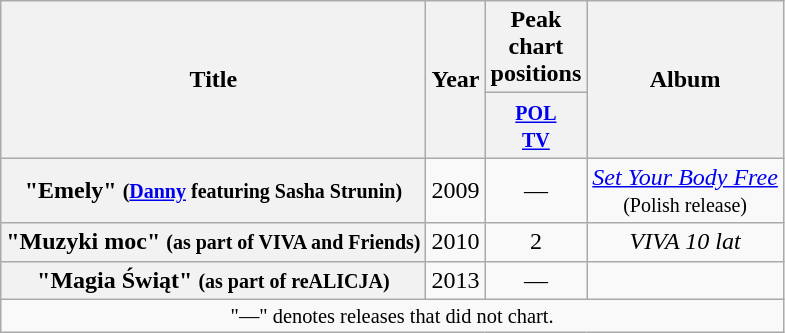<table class="wikitable plainrowheaders" style="text-align:center;">
<tr>
<th scope="col" rowspan="2">Title</th>
<th scope="col" rowspan="2">Year</th>
<th scope="col" colspan="1">Peak chart positions</th>
<th scope="col" rowspan="2">Album</th>
</tr>
<tr>
<th scope="col" width="25px"><small><a href='#'>POL<br>TV</a></small><br></th>
</tr>
<tr>
<th scope="row">"Emely" <small>(<a href='#'>Danny</a> featuring Sasha Strunin)</small></th>
<td>2009</td>
<td>—</td>
<td><em><a href='#'>Set Your Body Free</a></em><br><small>(Polish release)</small></td>
</tr>
<tr>
<th scope="row">"Muzyki moc" <small>(as part of VIVA and Friends)</small></th>
<td>2010</td>
<td>2</td>
<td><em>VIVA 10 lat</em></td>
</tr>
<tr>
<th scope="row">"Magia Świąt" <small>(as part of reALICJA)</small></th>
<td>2013</td>
<td>—</td>
<td></td>
</tr>
<tr>
<td colspan="4" style="text-align:center; font-size:85%;">"—" denotes releases that did not chart.</td>
</tr>
</table>
